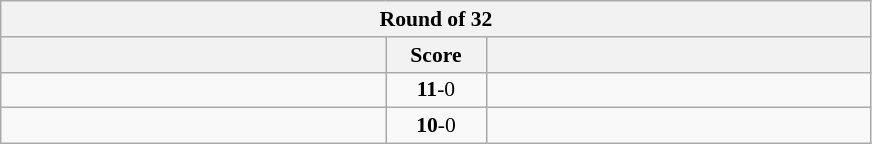<table class="wikitable" style="text-align: center; font-size:90% ">
<tr>
<th colspan=3>Round of 32</th>
</tr>
<tr>
<th align="right" width="250"></th>
<th width="60">Score</th>
<th align="left" width="250"></th>
</tr>
<tr>
<td align=left><strong></strong></td>
<td align=center><strong>11</strong>-0</td>
<td align=left></td>
</tr>
<tr>
<td align=left><strong></strong></td>
<td align=center><strong>10</strong>-0</td>
<td align=left></td>
</tr>
</table>
